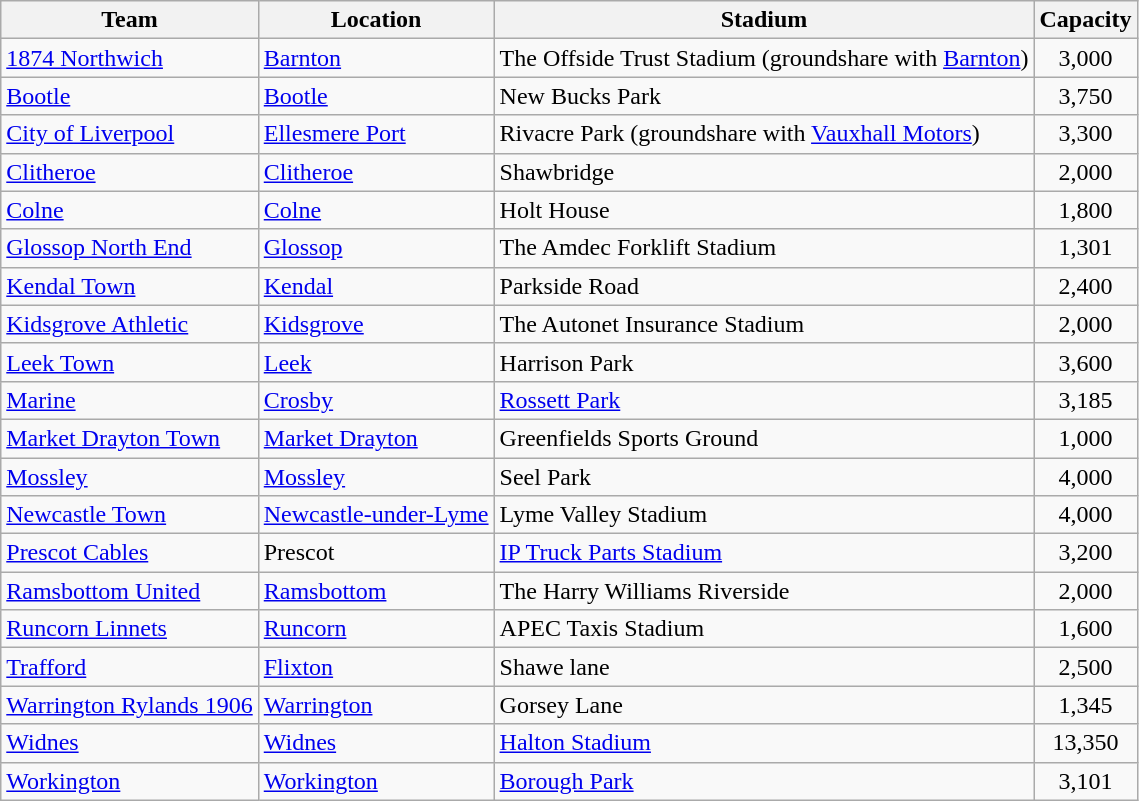<table class="wikitable sortable">
<tr>
<th>Team</th>
<th>Location</th>
<th>Stadium</th>
<th>Capacity</th>
</tr>
<tr>
<td><a href='#'>1874 Northwich</a></td>
<td><a href='#'>Barnton</a></td>
<td>The Offside Trust Stadium (groundshare with <a href='#'>Barnton</a>)</td>
<td align="center">3,000</td>
</tr>
<tr>
<td><a href='#'>Bootle</a></td>
<td><a href='#'>Bootle</a></td>
<td>New Bucks Park</td>
<td align="center">3,750</td>
</tr>
<tr>
<td><a href='#'>City of Liverpool</a></td>
<td><a href='#'>Ellesmere Port</a></td>
<td>Rivacre Park (groundshare with <a href='#'>Vauxhall Motors</a>)</td>
<td align="center">3,300</td>
</tr>
<tr>
<td><a href='#'>Clitheroe</a></td>
<td><a href='#'>Clitheroe</a></td>
<td>Shawbridge</td>
<td align="center">2,000</td>
</tr>
<tr>
<td><a href='#'>Colne</a></td>
<td><a href='#'>Colne</a></td>
<td>Holt House</td>
<td align="center">1,800</td>
</tr>
<tr>
<td><a href='#'>Glossop North End</a></td>
<td><a href='#'>Glossop</a></td>
<td>The Amdec Forklift Stadium</td>
<td align="center">1,301</td>
</tr>
<tr>
<td><a href='#'>Kendal Town</a></td>
<td><a href='#'>Kendal</a></td>
<td>Parkside Road</td>
<td align="center">2,400</td>
</tr>
<tr>
<td><a href='#'>Kidsgrove Athletic</a></td>
<td><a href='#'>Kidsgrove</a></td>
<td>The Autonet Insurance Stadium</td>
<td align="center">2,000</td>
</tr>
<tr>
<td><a href='#'>Leek Town</a></td>
<td><a href='#'>Leek</a></td>
<td>Harrison Park</td>
<td align="center">3,600</td>
</tr>
<tr>
<td><a href='#'>Marine</a></td>
<td><a href='#'>Crosby</a></td>
<td><a href='#'>Rossett Park</a></td>
<td align="center">3,185</td>
</tr>
<tr>
<td><a href='#'>Market Drayton Town</a></td>
<td><a href='#'>Market Drayton</a></td>
<td>Greenfields Sports Ground</td>
<td align="center">1,000</td>
</tr>
<tr>
<td><a href='#'>Mossley</a></td>
<td><a href='#'>Mossley</a></td>
<td>Seel Park</td>
<td align="center">4,000</td>
</tr>
<tr>
<td><a href='#'>Newcastle Town</a></td>
<td><a href='#'>Newcastle-under-Lyme</a></td>
<td>Lyme Valley Stadium</td>
<td align="center">4,000</td>
</tr>
<tr>
<td><a href='#'>Prescot Cables</a></td>
<td>Prescot</td>
<td><a href='#'>IP Truck Parts Stadium</a></td>
<td align="center">3,200</td>
</tr>
<tr>
<td><a href='#'>Ramsbottom United</a></td>
<td><a href='#'>Ramsbottom</a></td>
<td>The Harry Williams Riverside</td>
<td align="center">2,000</td>
</tr>
<tr>
<td><a href='#'>Runcorn Linnets</a></td>
<td><a href='#'>Runcorn</a></td>
<td>APEC Taxis Stadium</td>
<td align="center">1,600</td>
</tr>
<tr>
<td><a href='#'>Trafford</a></td>
<td><a href='#'>Flixton</a></td>
<td>Shawe lane</td>
<td align="center">2,500</td>
</tr>
<tr>
<td><a href='#'>Warrington Rylands 1906</a></td>
<td><a href='#'>Warrington</a></td>
<td>Gorsey Lane</td>
<td align="center">1,345</td>
</tr>
<tr>
<td><a href='#'>Widnes</a></td>
<td><a href='#'>Widnes</a></td>
<td><a href='#'>Halton Stadium</a></td>
<td align="center">13,350</td>
</tr>
<tr>
<td><a href='#'>Workington</a></td>
<td><a href='#'>Workington</a></td>
<td><a href='#'>Borough Park</a></td>
<td align="center">3,101</td>
</tr>
</table>
